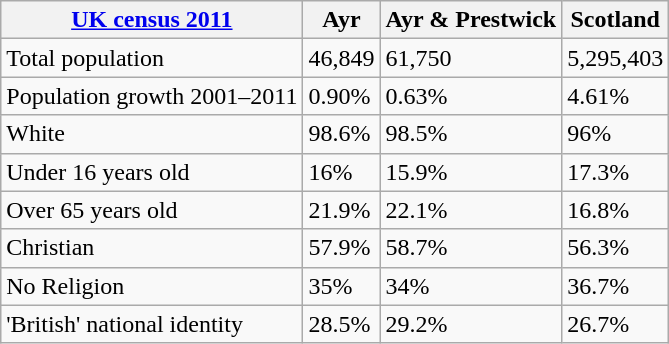<table class="wikitable mw-collapsible mw-collapsed">
<tr>
<th><a href='#'>UK census 2011</a></th>
<th>Ayr</th>
<th>Ayr & Prestwick</th>
<th>Scotland</th>
</tr>
<tr>
<td>Total population</td>
<td>46,849</td>
<td>61,750</td>
<td>5,295,403</td>
</tr>
<tr>
<td>Population growth 2001–2011</td>
<td>0.90%</td>
<td>0.63%</td>
<td>4.61%</td>
</tr>
<tr>
<td>White</td>
<td>98.6%</td>
<td>98.5%</td>
<td>96%</td>
</tr>
<tr>
<td>Under 16 years old</td>
<td>16%</td>
<td>15.9%</td>
<td>17.3%</td>
</tr>
<tr>
<td>Over 65 years old</td>
<td>21.9%</td>
<td>22.1%</td>
<td>16.8%</td>
</tr>
<tr>
<td>Christian</td>
<td>57.9%</td>
<td>58.7%</td>
<td>56.3%</td>
</tr>
<tr>
<td>No Religion</td>
<td>35%</td>
<td>34%</td>
<td>36.7%</td>
</tr>
<tr>
<td>'British' national identity</td>
<td>28.5%</td>
<td>29.2%</td>
<td>26.7%</td>
</tr>
</table>
